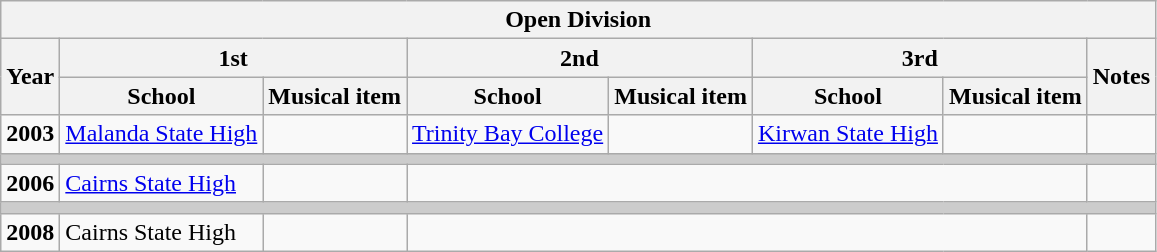<table class="wikitable sortable">
<tr>
<th colspan=8>Open Division</th>
</tr>
<tr>
<th rowspan=2>Year</th>
<th colspan=2>1st</th>
<th colspan=2>2nd</th>
<th colspan=2>3rd</th>
<th rowspan=2>Notes</th>
</tr>
<tr>
<th>School</th>
<th>Musical item</th>
<th>School</th>
<th>Musical item</th>
<th>School</th>
<th>Musical item</th>
</tr>
<tr>
<td><strong>2003</strong></td>
<td><a href='#'>Malanda State High</a></td>
<td></td>
<td><a href='#'>Trinity Bay College</a></td>
<td></td>
<td><a href='#'>Kirwan State High</a></td>
<td></td>
<td></td>
</tr>
<tr>
<th colspan=8 style="background: #cccccc;"></th>
</tr>
<tr>
<td><strong>2006</strong></td>
<td><a href='#'>Cairns State High</a></td>
<td></td>
<td colspan=4></td>
<td></td>
</tr>
<tr>
<th colspan=8 style="background: #cccccc;"></th>
</tr>
<tr>
<td><strong>2008</strong></td>
<td>Cairns State High</td>
<td></td>
<td colspan=4></td>
<td></td>
</tr>
</table>
